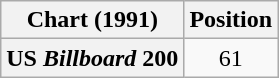<table class="wikitable plainrowheaders" style="text-align:center">
<tr>
<th scope="col">Chart (1991)</th>
<th scope="col">Position</th>
</tr>
<tr>
<th scope="row">US <em>Billboard</em> 200</th>
<td>61</td>
</tr>
</table>
